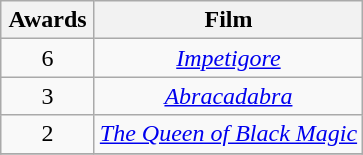<table class="wikitable plainrowheaders" style="text-align:center;">
<tr>
<th scope="col" style="width:55px;">Awards</th>
<th scope="col" style="text-align:center;">Film</th>
</tr>
<tr>
<td>6</td>
<td><em><a href='#'>Impetigore</a></em></td>
</tr>
<tr>
<td>3</td>
<td><em><a href='#'>Abracadabra</a></em></td>
</tr>
<tr>
<td>2</td>
<td><em><a href='#'>The Queen of Black Magic</a></em></td>
</tr>
<tr>
</tr>
</table>
